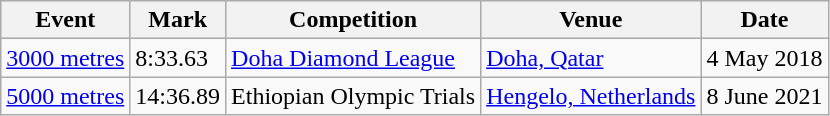<table class=wikitable>
<tr>
<th>Event</th>
<th>Mark</th>
<th>Competition</th>
<th>Venue</th>
<th>Date</th>
</tr>
<tr>
<td><a href='#'>3000 metres</a></td>
<td>8:33.63 </td>
<td><a href='#'>Doha Diamond League</a></td>
<td><a href='#'>Doha, Qatar</a></td>
<td>4 May 2018</td>
</tr>
<tr>
<td><a href='#'>5000 metres</a></td>
<td>14:36.89</td>
<td>Ethiopian Olympic Trials</td>
<td><a href='#'>Hengelo, Netherlands</a></td>
<td>8 June 2021</td>
</tr>
</table>
